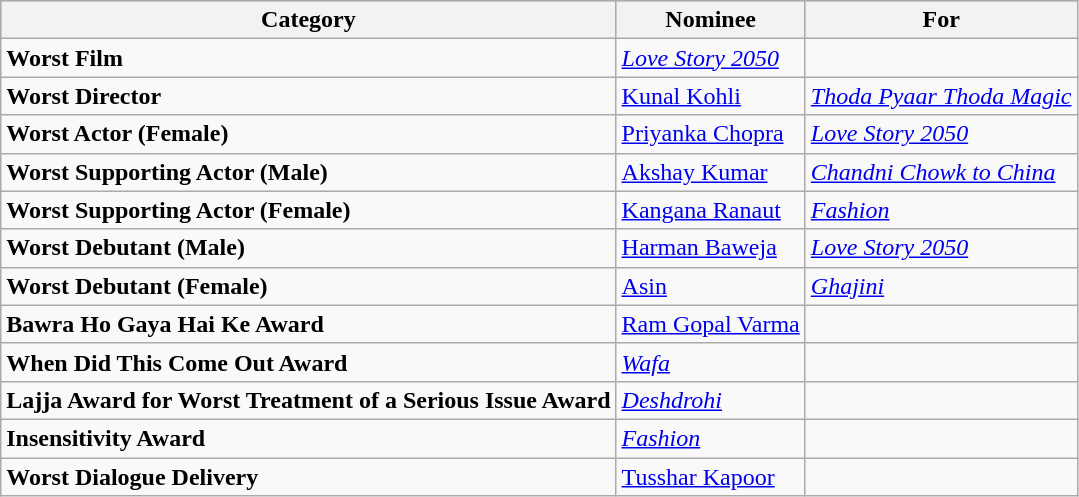<table class="wikitable">
<tr style="background:#b0c4de; text-align:center;">
<th>Category</th>
<th>Nominee</th>
<th>For</th>
</tr>
<tr>
<td><strong>Worst Film</strong></td>
<td><em><a href='#'>Love Story 2050</a></em></td>
<td></td>
</tr>
<tr>
<td><strong>Worst Director</strong></td>
<td><a href='#'>Kunal Kohli</a></td>
<td><em><a href='#'>Thoda Pyaar Thoda Magic</a></em></td>
</tr>
<tr>
<td><strong>Worst Actor (Female)</strong></td>
<td><a href='#'>Priyanka Chopra</a></td>
<td><em><a href='#'>Love Story 2050</a></em></td>
</tr>
<tr>
<td><strong>Worst Supporting Actor (Male)</strong></td>
<td><a href='#'>Akshay Kumar</a></td>
<td><em><a href='#'>Chandni Chowk to China</a></em></td>
</tr>
<tr>
<td><strong>Worst Supporting Actor (Female)</strong></td>
<td><a href='#'>Kangana Ranaut</a></td>
<td><em><a href='#'>Fashion</a></em></td>
</tr>
<tr>
<td><strong>Worst Debutant (Male)</strong></td>
<td><a href='#'>Harman Baweja</a></td>
<td><em><a href='#'>Love Story 2050</a></em></td>
</tr>
<tr>
<td><strong>Worst Debutant (Female)</strong></td>
<td><a href='#'>Asin</a></td>
<td><em><a href='#'>Ghajini</a></em></td>
</tr>
<tr>
<td><strong>Bawra Ho Gaya Hai Ke Award</strong></td>
<td><a href='#'>Ram Gopal Varma</a></td>
<td></td>
</tr>
<tr>
<td><strong>When Did This Come Out Award</strong></td>
<td><em><a href='#'>Wafa</a></em></td>
<td></td>
</tr>
<tr>
<td><strong>Lajja Award for Worst Treatment of a Serious Issue Award</strong></td>
<td><em><a href='#'>Deshdrohi</a></em></td>
<td></td>
</tr>
<tr>
<td><strong>Insensitivity Award</strong></td>
<td><em><a href='#'>Fashion</a></em></td>
<td></td>
</tr>
<tr>
<td><strong>Worst Dialogue Delivery</strong></td>
<td><a href='#'>Tusshar Kapoor</a></td>
<td></td>
</tr>
</table>
